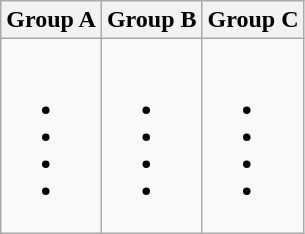<table class="wikitable">
<tr>
<th>Group A</th>
<th>Group B</th>
<th>Group C</th>
</tr>
<tr>
<td><br><ul><li></li><li></li><li></li><li></li></ul></td>
<td><br><ul><li></li><li></li><li></li><li></li></ul></td>
<td><br><ul><li></li><li></li><li></li><li></li></ul></td>
</tr>
</table>
